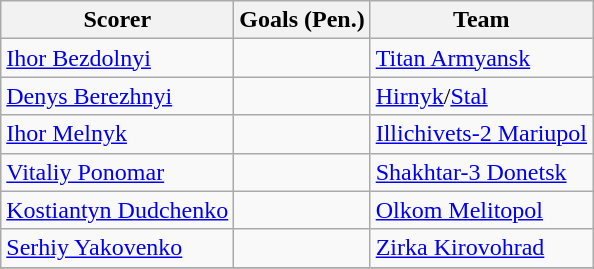<table class="wikitable">
<tr>
<th>Scorer</th>
<th>Goals (Pen.)</th>
<th>Team</th>
</tr>
<tr>
<td> <a href='#'>Ihor Bezdolnyi</a></td>
<td></td>
<td><a href='#'>Titan Armyansk</a></td>
</tr>
<tr>
<td> <a href='#'>Denys Berezhnyi</a></td>
<td></td>
<td><a href='#'>Hirnyk</a>/<a href='#'>Stal</a></td>
</tr>
<tr>
<td> <a href='#'>Ihor Melnyk</a></td>
<td></td>
<td><a href='#'>Illichivets-2 Mariupol</a></td>
</tr>
<tr>
<td> <a href='#'>Vitaliy Ponomar</a></td>
<td></td>
<td><a href='#'>Shakhtar-3 Donetsk</a></td>
</tr>
<tr>
<td> <a href='#'>Kostiantyn Dudchenko</a></td>
<td></td>
<td><a href='#'>Olkom Melitopol</a></td>
</tr>
<tr>
<td> <a href='#'>Serhiy Yakovenko</a></td>
<td></td>
<td><a href='#'>Zirka Kirovohrad</a></td>
</tr>
<tr>
</tr>
</table>
